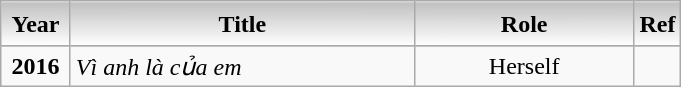<table class="wikitable" style="text-align: center;">
<tr>
<th style="background:linear-gradient(0deg,#FFFFFF, #C0C0C0);color:Black;" width=39 height="23">Year</th>
<th style="background:linear-gradient(0deg,#FFFFFF, #C0C0C0);color:Black;" width="222">Title</th>
<th style="background:linear-gradient(0deg,#FFFFFF, #C0C0C0);color:Black;" width="139">Role</th>
<th style="background:linear-gradient(0deg,#FFFFFF, #C0C0C0);color:Black;">Ref</th>
</tr>
<tr>
<td><strong>2016</strong></td>
<td align="left"><em>Vì anh là của em</em></td>
<td>Herself</td>
<td></td>
</tr>
</table>
